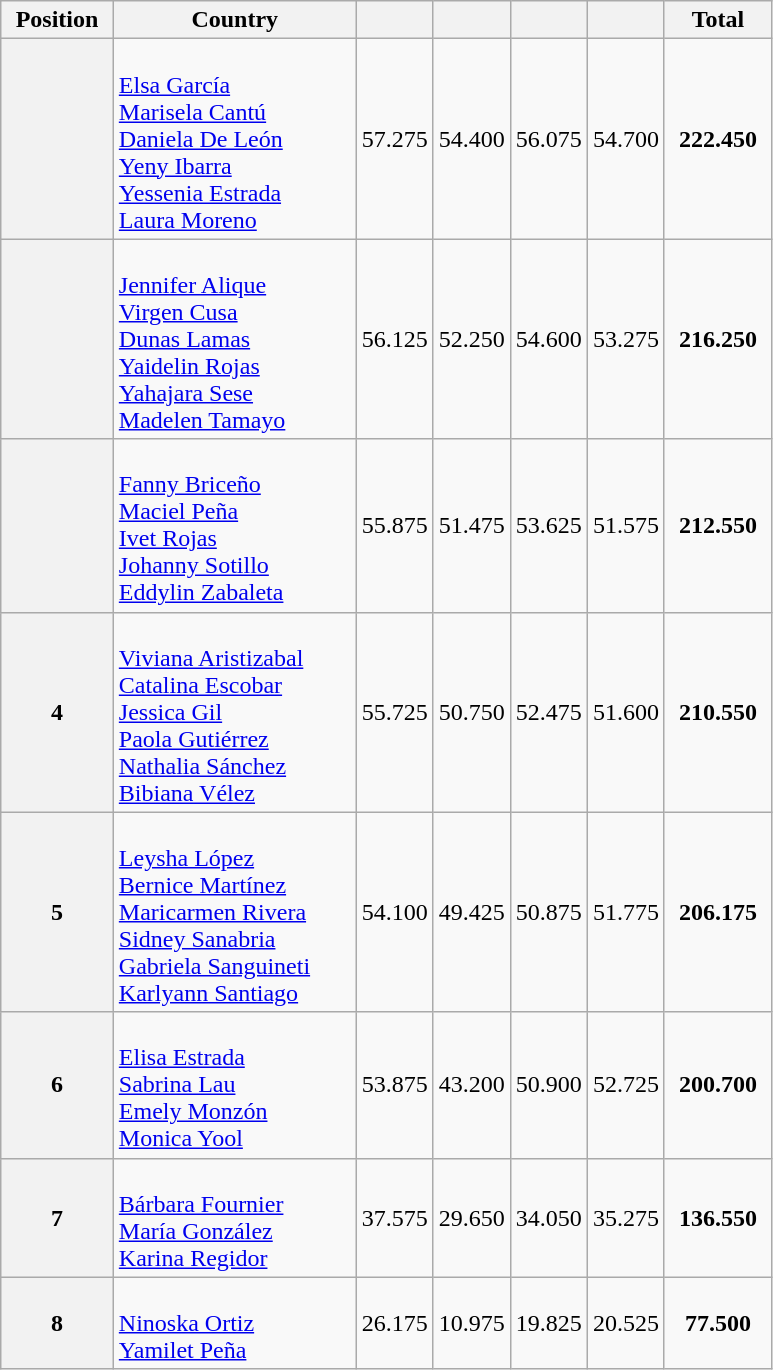<table class="wikitable sortable" style="text-align:center; ">
<tr>
<th>Position</th>
<th>Country</th>
<th width="10%"></th>
<th width="10%"></th>
<th width="10%"></th>
<th width="10%"></th>
<th>Total</th>
</tr>
<tr>
<th></th>
<td align="left"><br><a href='#'>Elsa García</a><br><a href='#'>Marisela Cantú</a><br><a href='#'>Daniela De León</a><br><a href='#'>Yeny Ibarra</a><br><a href='#'>Yessenia Estrada</a><br><a href='#'>Laura Moreno</a></td>
<td>57.275</td>
<td>54.400</td>
<td>56.075</td>
<td>54.700</td>
<td><strong>222.450</strong></td>
</tr>
<tr>
<th></th>
<td align="left"><br><a href='#'>Jennifer Alique</a><br><a href='#'>Virgen Cusa</a><br><a href='#'>Dunas Lamas</a><br><a href='#'>Yaidelin Rojas</a><br><a href='#'>Yahajara Sese</a><br><a href='#'>Madelen Tamayo</a></td>
<td>56.125</td>
<td>52.250</td>
<td>54.600</td>
<td>53.275</td>
<td><strong>216.250</strong></td>
</tr>
<tr>
<th></th>
<td align="left"><br><a href='#'>Fanny Briceño</a><br><a href='#'>Maciel Peña</a><br><a href='#'>Ivet Rojas</a><br><a href='#'>Johanny Sotillo</a><br><a href='#'>Eddylin Zabaleta</a></td>
<td>55.875</td>
<td>51.475</td>
<td>53.625</td>
<td>51.575</td>
<td><strong>212.550</strong></td>
</tr>
<tr>
<th>4</th>
<td align="left"><br><a href='#'>Viviana Aristizabal</a><br><a href='#'>Catalina Escobar</a><br><a href='#'>Jessica Gil</a><br><a href='#'>Paola Gutiérrez</a><br><a href='#'>Nathalia Sánchez</a><br><a href='#'>Bibiana Vélez</a></td>
<td>55.725</td>
<td>50.750</td>
<td>52.475</td>
<td>51.600</td>
<td><strong>210.550</strong></td>
</tr>
<tr>
<th>5</th>
<td align="left"><br><a href='#'>Leysha López</a><br><a href='#'>Bernice Martínez</a><br><a href='#'>Maricarmen Rivera</a><br><a href='#'>Sidney Sanabria</a><br><a href='#'>Gabriela Sanguineti</a><br><a href='#'>Karlyann Santiago</a></td>
<td>54.100</td>
<td>49.425</td>
<td>50.875</td>
<td>51.775</td>
<td><strong>206.175</strong></td>
</tr>
<tr>
<th>6</th>
<td align="left"><br><a href='#'>Elisa Estrada</a><br><a href='#'>Sabrina Lau</a><br><a href='#'>Emely Monzón</a><br><a href='#'>Monica Yool</a></td>
<td>53.875</td>
<td>43.200</td>
<td>50.900</td>
<td>52.725</td>
<td><strong>200.700</strong></td>
</tr>
<tr>
<th>7</th>
<td align="left"><br><a href='#'>Bárbara Fournier</a><br><a href='#'>María González</a><br><a href='#'>Karina Regidor</a></td>
<td>37.575</td>
<td>29.650</td>
<td>34.050</td>
<td>35.275</td>
<td><strong>136.550</strong></td>
</tr>
<tr>
<th>8</th>
<td align="left"><br><a href='#'>Ninoska Ortiz</a><br><a href='#'>Yamilet Peña</a></td>
<td>26.175</td>
<td>10.975</td>
<td>19.825</td>
<td>20.525</td>
<td><strong>77.500</strong></td>
</tr>
</table>
